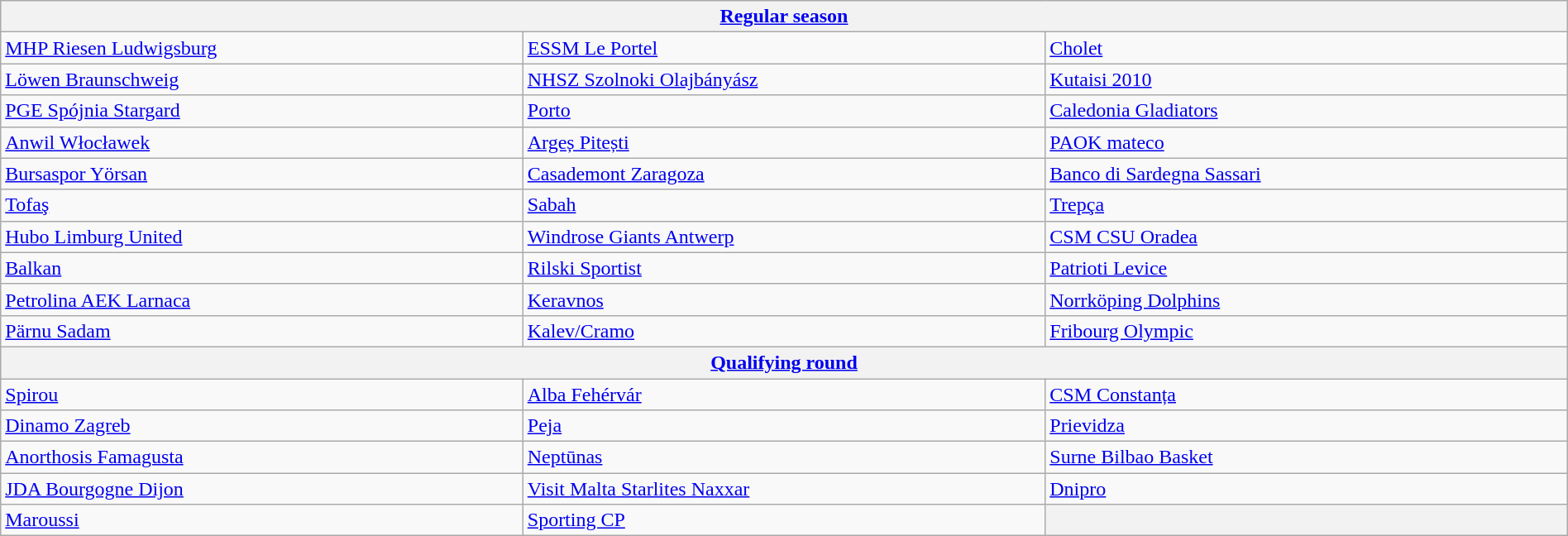<table class="wikitable" style="table-layout:fixed;width:100%;">
<tr>
<th colspan="3"><a href='#'>Regular season</a></th>
</tr>
<tr>
<td style="width:33%;"> <a href='#'>MHP Riesen Ludwigsburg</a> </td>
<td style="width:33%;"> <a href='#'>ESSM Le Portel</a> </td>
<td style="width:33%;"> <a href='#'>Cholet</a> </td>
</tr>
<tr>
<td> <a href='#'>Löwen Braunschweig</a> </td>
<td> <a href='#'>NHSZ Szolnoki Olajbányász</a> </td>
<td> <a href='#'>Kutaisi 2010</a> </td>
</tr>
<tr>
<td> <a href='#'>PGE Spójnia Stargard</a> </td>
<td> <a href='#'>Porto</a> </td>
<td> <a href='#'>Caledonia Gladiators</a> </td>
</tr>
<tr>
<td> <a href='#'>Anwil Włocławek</a> </td>
<td> <a href='#'>Argeș Pitești</a> </td>
<td> <a href='#'>PAOK mateco</a> </td>
</tr>
<tr>
<td> <a href='#'>Bursaspor Yörsan</a> </td>
<td> <a href='#'>Casademont Zaragoza</a> </td>
<td> <a href='#'>Banco di Sardegna Sassari</a> </td>
</tr>
<tr>
<td> <a href='#'>Tofaş</a> </td>
<td> <a href='#'>Sabah</a> </td>
<td> <a href='#'>Trepça</a> </td>
</tr>
<tr>
<td> <a href='#'>Hubo Limburg United</a> </td>
<td> <a href='#'>Windrose Giants Antwerp</a> </td>
<td> <a href='#'>CSM CSU Oradea</a> </td>
</tr>
<tr>
<td> <a href='#'>Balkan</a> </td>
<td> <a href='#'>Rilski Sportist</a> </td>
<td> <a href='#'>Patrioti Levice</a> </td>
</tr>
<tr>
<td> <a href='#'>Petrolina AEK Larnaca</a> </td>
<td> <a href='#'>Keravnos</a> </td>
<td> <a href='#'>Norrköping Dolphins</a> </td>
</tr>
<tr>
<td> <a href='#'>Pärnu Sadam</a> </td>
<td> <a href='#'>Kalev/Cramo</a> </td>
<td> <a href='#'>Fribourg Olympic</a> </td>
</tr>
<tr>
<th colspan="3"><a href='#'>Qualifying round</a></th>
</tr>
<tr>
<td> <a href='#'>Spirou</a> </td>
<td> <a href='#'>Alba Fehérvár</a> </td>
<td> <a href='#'>CSM Constanța</a> </td>
</tr>
<tr>
<td> <a href='#'>Dinamo Zagreb</a> </td>
<td> <a href='#'>Peja</a> </td>
<td> <a href='#'>Prievidza</a> </td>
</tr>
<tr>
<td> <a href='#'>Anorthosis Famagusta</a> </td>
<td> <a href='#'>Neptūnas</a> </td>
<td> <a href='#'>Surne Bilbao Basket</a> </td>
</tr>
<tr>
<td> <a href='#'>JDA Bourgogne Dijon</a> </td>
<td> <a href='#'>Visit Malta Starlites Naxxar</a> </td>
<td> <a href='#'>Dnipro</a> </td>
</tr>
<tr>
<td> <a href='#'>Maroussi</a> </td>
<td> <a href='#'>Sporting CP</a> </td>
<th></th>
</tr>
</table>
